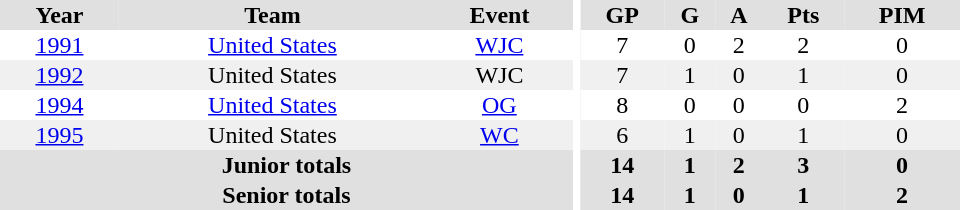<table border="0" cellpadding="1" cellspacing="0" ID="Table3" style="text-align:center; width:40em">
<tr ALIGN="center" bgcolor="#e0e0e0">
<th>Year</th>
<th>Team</th>
<th>Event</th>
<th rowspan="99" bgcolor="#ffffff"></th>
<th>GP</th>
<th>G</th>
<th>A</th>
<th>Pts</th>
<th>PIM</th>
</tr>
<tr>
<td><a href='#'>1991</a></td>
<td><a href='#'>United States</a></td>
<td><a href='#'>WJC</a></td>
<td>7</td>
<td>0</td>
<td>2</td>
<td>2</td>
<td>0</td>
</tr>
<tr bgcolor="#f0f0f0">
<td><a href='#'>1992</a></td>
<td>United States</td>
<td>WJC</td>
<td>7</td>
<td>1</td>
<td>0</td>
<td>1</td>
<td>0</td>
</tr>
<tr>
<td><a href='#'>1994</a></td>
<td><a href='#'>United States</a></td>
<td><a href='#'>OG</a></td>
<td>8</td>
<td>0</td>
<td>0</td>
<td>0</td>
<td>2</td>
</tr>
<tr bgcolor="#f0f0f0">
<td><a href='#'>1995</a></td>
<td>United States</td>
<td><a href='#'>WC</a></td>
<td>6</td>
<td>1</td>
<td>0</td>
<td>1</td>
<td>0</td>
</tr>
<tr bgcolor="#e0e0e0">
<th colspan="3">Junior totals</th>
<th>14</th>
<th>1</th>
<th>2</th>
<th>3</th>
<th>0</th>
</tr>
<tr bgcolor="#e0e0e0">
<th colspan="3">Senior totals</th>
<th>14</th>
<th>1</th>
<th>0</th>
<th>1</th>
<th>2</th>
</tr>
</table>
